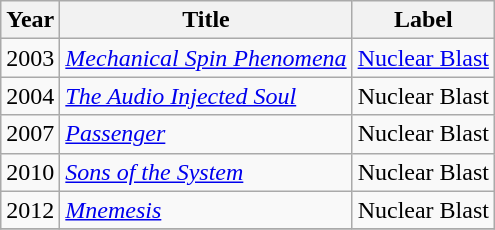<table class="wikitable">
<tr>
<th>Year</th>
<th>Title</th>
<th>Label</th>
</tr>
<tr>
<td>2003</td>
<td><em><a href='#'>Mechanical Spin Phenomena</a></em></td>
<td><a href='#'>Nuclear Blast</a></td>
</tr>
<tr>
<td>2004</td>
<td><em><a href='#'>The Audio Injected Soul</a></em></td>
<td>Nuclear Blast</td>
</tr>
<tr>
<td>2007</td>
<td><em><a href='#'>Passenger</a></em></td>
<td>Nuclear Blast</td>
</tr>
<tr>
<td>2010</td>
<td><em><a href='#'>Sons of the System</a></em></td>
<td>Nuclear Blast</td>
</tr>
<tr>
<td>2012</td>
<td><em><a href='#'>Mnemesis</a></em></td>
<td>Nuclear Blast</td>
</tr>
<tr>
</tr>
</table>
